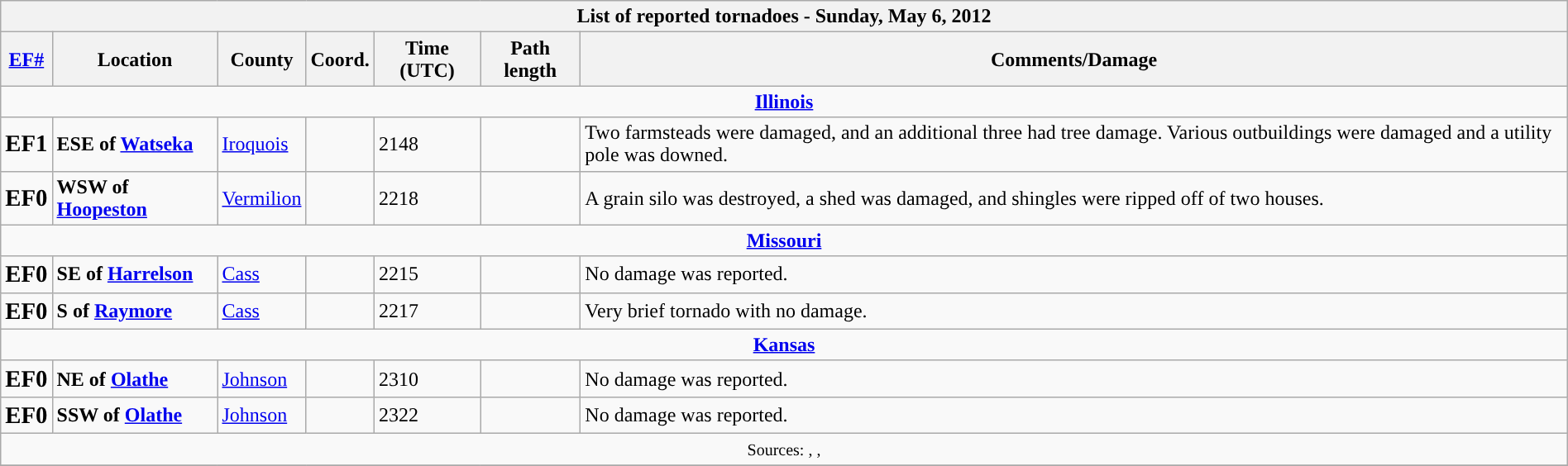<table class="wikitable collapsible" width="100%">
<tr>
<th colspan="7">List of reported tornadoes - Sunday, May 6, 2012</th>
</tr>
<tr>
<th><a href='#'>EF#</a></th>
<th>Location</th>
<th>County</th>
<th>Coord.</th>
<th>Time (UTC)</th>
<th>Path length</th>
<th>Comments/Damage</th>
</tr>
<tr>
<td colspan="7" align=center><strong><a href='#'>Illinois</a></strong></td>
</tr>
<tr>
<td><big><strong>EF1</strong></big></td>
<td><strong>ESE of <a href='#'>Watseka</a></strong></td>
<td><a href='#'>Iroquois</a></td>
<td></td>
<td>2148</td>
<td></td>
<td>Two farmsteads were damaged, and an additional three had tree damage. Various outbuildings were damaged and a utility pole was downed.</td>
</tr>
<tr>
<td><big><strong>EF0</strong></big></td>
<td><strong>WSW of <a href='#'>Hoopeston</a></strong></td>
<td><a href='#'>Vermilion</a></td>
<td></td>
<td>2218</td>
<td></td>
<td>A grain silo was destroyed, a shed was damaged, and shingles were ripped off of two houses.</td>
</tr>
<tr>
<td colspan="7" align=center><strong><a href='#'>Missouri</a></strong></td>
</tr>
<tr>
<td><big><strong>EF0</strong></big></td>
<td><strong>SE of <a href='#'>Harrelson</a></strong></td>
<td><a href='#'>Cass</a></td>
<td></td>
<td>2215</td>
<td></td>
<td>No damage was reported.</td>
</tr>
<tr>
<td><big><strong>EF0</strong></big></td>
<td><strong>S of <a href='#'>Raymore</a></strong></td>
<td><a href='#'>Cass</a></td>
<td></td>
<td>2217</td>
<td></td>
<td>Very brief tornado with no damage.</td>
</tr>
<tr>
<td colspan="7" align=center><strong><a href='#'>Kansas</a></strong></td>
</tr>
<tr>
<td><big><strong>EF0</strong></big></td>
<td><strong>NE of <a href='#'>Olathe</a></strong></td>
<td><a href='#'>Johnson</a></td>
<td></td>
<td>2310</td>
<td></td>
<td>No damage was reported.</td>
</tr>
<tr>
<td><big><strong>EF0</strong></big></td>
<td><strong>SSW of <a href='#'>Olathe</a></strong></td>
<td><a href='#'>Johnson</a></td>
<td></td>
<td>2322</td>
<td></td>
<td>No damage was reported.</td>
</tr>
<tr>
<td colspan="7" align=center><small>Sources: , , </small></td>
</tr>
<tr>
</tr>
</table>
